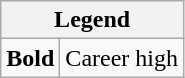<table class="wikitable mw-collapsible mw-collapsed">
<tr>
<th colspan="2">Legend</th>
</tr>
<tr>
<td><strong>Bold</strong></td>
<td>Career high</td>
</tr>
</table>
